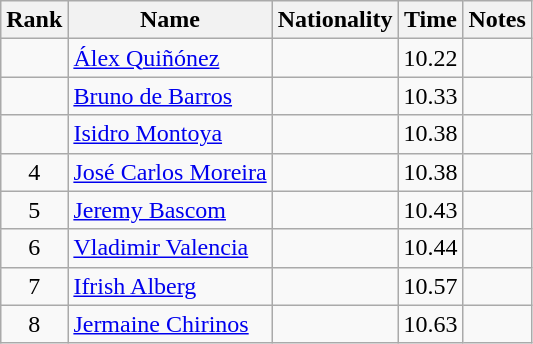<table class="wikitable sortable" style="text-align:center">
<tr>
<th>Rank</th>
<th>Name</th>
<th>Nationality</th>
<th>Time</th>
<th>Notes</th>
</tr>
<tr>
<td></td>
<td align=left><a href='#'>Álex Quiñónez</a></td>
<td align=left></td>
<td>10.22</td>
<td></td>
</tr>
<tr>
<td></td>
<td align=left><a href='#'>Bruno de Barros</a></td>
<td align=left></td>
<td>10.33</td>
<td></td>
</tr>
<tr>
<td></td>
<td align=left><a href='#'>Isidro Montoya</a></td>
<td align=left></td>
<td>10.38</td>
<td></td>
</tr>
<tr>
<td>4</td>
<td align=left><a href='#'>José Carlos Moreira</a></td>
<td align=left></td>
<td>10.38</td>
<td></td>
</tr>
<tr>
<td>5</td>
<td align=left><a href='#'>Jeremy Bascom</a></td>
<td align=left></td>
<td>10.43</td>
<td></td>
</tr>
<tr>
<td>6</td>
<td align=left><a href='#'>Vladimir Valencia</a></td>
<td align=left></td>
<td>10.44</td>
<td></td>
</tr>
<tr>
<td>7</td>
<td align=left><a href='#'>Ifrish Alberg</a></td>
<td align=left></td>
<td>10.57</td>
<td></td>
</tr>
<tr>
<td>8</td>
<td align=left><a href='#'>Jermaine Chirinos</a></td>
<td align=left></td>
<td>10.63</td>
<td></td>
</tr>
</table>
